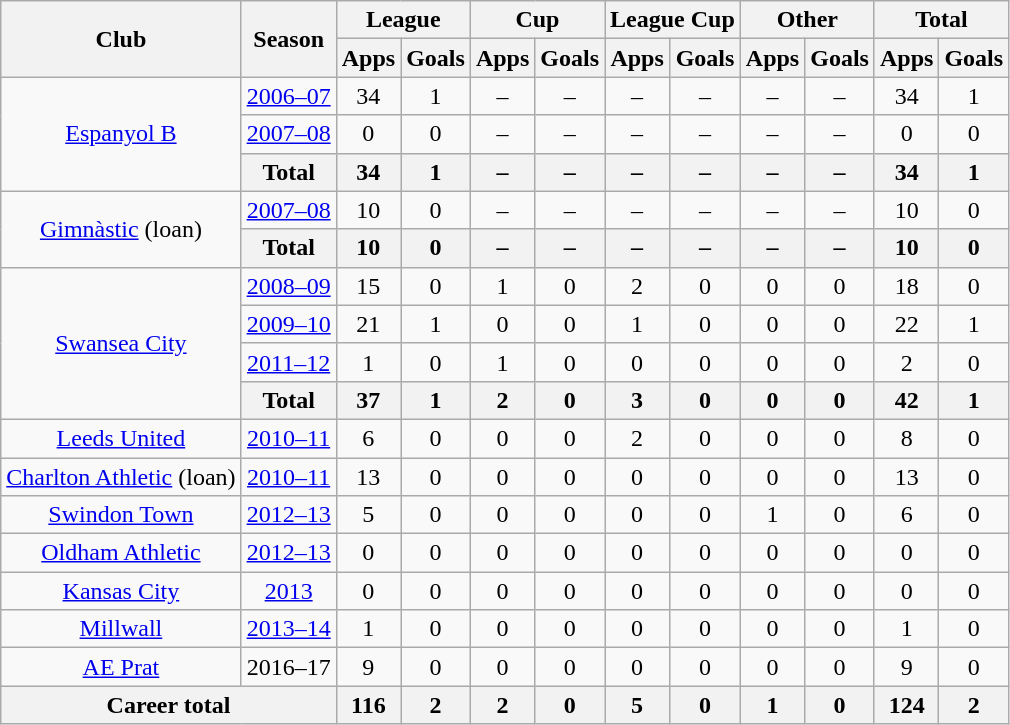<table class="wikitable" style="text-align: center;">
<tr>
<th rowspan="2">Club</th>
<th rowspan="2">Season</th>
<th colspan="2">League</th>
<th colspan="2">Cup</th>
<th colspan="2">League Cup</th>
<th colspan="2">Other</th>
<th colspan="2">Total</th>
</tr>
<tr>
<th>Apps</th>
<th>Goals</th>
<th>Apps</th>
<th>Goals</th>
<th>Apps</th>
<th>Goals</th>
<th>Apps</th>
<th>Goals</th>
<th>Apps</th>
<th>Goals</th>
</tr>
<tr>
<td rowspan="3" valign="center"><a href='#'>Espanyol B</a></td>
<td><a href='#'>2006–07</a></td>
<td>34</td>
<td>1</td>
<td>–</td>
<td>–</td>
<td>–</td>
<td>–</td>
<td>–</td>
<td>–</td>
<td>34</td>
<td>1</td>
</tr>
<tr>
<td><a href='#'>2007–08</a></td>
<td>0</td>
<td>0</td>
<td>–</td>
<td>–</td>
<td>–</td>
<td>–</td>
<td>–</td>
<td>–</td>
<td>0</td>
<td>0</td>
</tr>
<tr>
<th>Total</th>
<th>34</th>
<th>1</th>
<th>–</th>
<th>–</th>
<th>–</th>
<th>–</th>
<th>–</th>
<th>–</th>
<th>34</th>
<th>1</th>
</tr>
<tr>
<td rowspan="2" valign="center"><a href='#'>Gimnàstic</a> (loan)</td>
<td><a href='#'>2007–08</a></td>
<td>10</td>
<td>0</td>
<td>–</td>
<td>–</td>
<td>–</td>
<td>–</td>
<td>–</td>
<td>–</td>
<td>10</td>
<td>0</td>
</tr>
<tr>
<th>Total</th>
<th>10</th>
<th>0</th>
<th>–</th>
<th>–</th>
<th>–</th>
<th>–</th>
<th>–</th>
<th>–</th>
<th>10</th>
<th>0</th>
</tr>
<tr>
<td rowspan="4" valign="center"><a href='#'>Swansea City</a></td>
<td><a href='#'>2008–09</a></td>
<td>15</td>
<td>0</td>
<td>1</td>
<td>0</td>
<td>2</td>
<td>0</td>
<td>0</td>
<td>0</td>
<td>18</td>
<td>0</td>
</tr>
<tr>
<td><a href='#'>2009–10</a></td>
<td>21</td>
<td>1</td>
<td>0</td>
<td>0</td>
<td>1</td>
<td>0</td>
<td>0</td>
<td>0</td>
<td>22</td>
<td>1</td>
</tr>
<tr>
<td><a href='#'>2011–12</a></td>
<td>1</td>
<td>0</td>
<td>1</td>
<td>0</td>
<td>0</td>
<td>0</td>
<td>0</td>
<td>0</td>
<td>2</td>
<td>0</td>
</tr>
<tr>
<th>Total</th>
<th>37</th>
<th>1</th>
<th>2</th>
<th>0</th>
<th>3</th>
<th>0</th>
<th>0</th>
<th>0</th>
<th>42</th>
<th>1</th>
</tr>
<tr>
<td rowspan="1" valign="center"><a href='#'>Leeds United</a></td>
<td><a href='#'>2010–11</a></td>
<td>6</td>
<td>0</td>
<td>0</td>
<td>0</td>
<td>2</td>
<td>0</td>
<td>0</td>
<td>0</td>
<td>8</td>
<td>0</td>
</tr>
<tr>
<td rowspan="1" valign="center"><a href='#'>Charlton Athletic</a> (loan)</td>
<td><a href='#'>2010–11</a></td>
<td>13</td>
<td>0</td>
<td>0</td>
<td>0</td>
<td>0</td>
<td>0</td>
<td>0</td>
<td>0</td>
<td>13</td>
<td>0</td>
</tr>
<tr>
<td rowspan="1" valign="center"><a href='#'>Swindon Town</a></td>
<td><a href='#'>2012–13</a></td>
<td>5</td>
<td>0</td>
<td>0</td>
<td>0</td>
<td>0</td>
<td>0</td>
<td>1</td>
<td>0</td>
<td>6</td>
<td>0</td>
</tr>
<tr>
<td rowspan="1" valign="center"><a href='#'>Oldham Athletic</a></td>
<td><a href='#'>2012–13</a></td>
<td>0</td>
<td>0</td>
<td>0</td>
<td>0</td>
<td>0</td>
<td>0</td>
<td>0</td>
<td>0</td>
<td>0</td>
<td>0</td>
</tr>
<tr>
<td rowspan="1" valign="center"><a href='#'>Kansas City</a></td>
<td><a href='#'>2013</a></td>
<td>0</td>
<td>0</td>
<td>0</td>
<td>0</td>
<td>0</td>
<td>0</td>
<td>0</td>
<td>0</td>
<td>0</td>
<td>0</td>
</tr>
<tr>
<td rowspan="1" valign="center"><a href='#'>Millwall</a></td>
<td><a href='#'>2013–14</a></td>
<td>1</td>
<td>0</td>
<td>0</td>
<td>0</td>
<td>0</td>
<td>0</td>
<td>0</td>
<td>0</td>
<td>1</td>
<td>0</td>
</tr>
<tr>
<td rowspan="1" valign="center"><a href='#'>AE Prat</a></td>
<td>2016–17</td>
<td>9</td>
<td>0</td>
<td>0</td>
<td>0</td>
<td>0</td>
<td>0</td>
<td>0</td>
<td>0</td>
<td>9</td>
<td>0</td>
</tr>
<tr>
<th colspan="2">Career total</th>
<th>116</th>
<th>2</th>
<th>2</th>
<th>0</th>
<th>5</th>
<th>0</th>
<th>1</th>
<th>0</th>
<th>124</th>
<th>2</th>
</tr>
</table>
